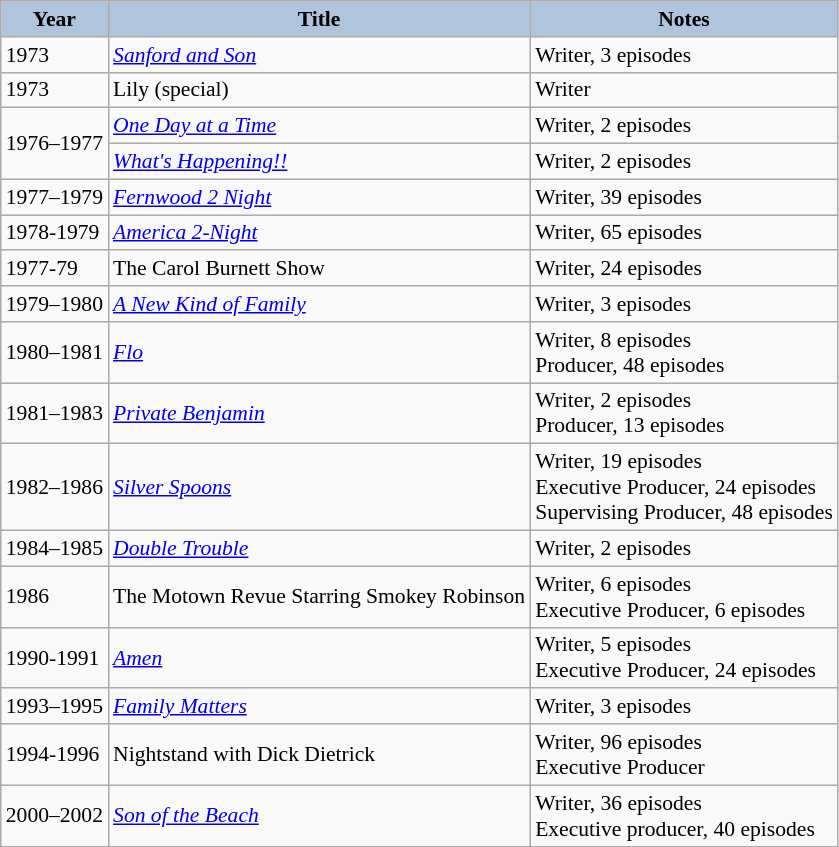<table class="wikitable" style="font-size:90%;">
<tr>
<th style="background:#B0C4DE;">Year</th>
<th style="background:#B0C4DE;">Title</th>
<th style="background:#B0C4DE;">Notes</th>
</tr>
<tr>
<td>1973</td>
<td><em><a href='#'>Sanford and Son</a></em></td>
<td>Writer, 3 episodes</td>
</tr>
<tr>
<td>1973</td>
<td>Lily (special)</td>
<td>Writer</td>
</tr>
<tr>
<td rowspan="2">1976–1977</td>
<td><em><a href='#'>One Day at a Time</a></em></td>
<td>Writer, 2 episodes</td>
</tr>
<tr>
<td><em><a href='#'>What's Happening!!</a></em></td>
<td>Writer, 2 episodes</td>
</tr>
<tr>
<td>1977–1979</td>
<td><em><a href='#'>Fernwood 2 Night</a></em></td>
<td>Writer, 39 episodes</td>
</tr>
<tr>
<td>1978-1979</td>
<td><em><a href='#'>America 2-Night</a></em></td>
<td>Writer, 65 episodes</td>
</tr>
<tr>
<td>1977-79</td>
<td>The Carol Burnett Show</td>
<td>Writer, 24 episodes</td>
</tr>
<tr>
<td>1979–1980</td>
<td><em><a href='#'>A New Kind of Family</a></em></td>
<td>Writer, 3 episodes</td>
</tr>
<tr>
<td>1980–1981</td>
<td><em><a href='#'>Flo</a></em></td>
<td>Writer, 8 episodes<br>Producer, 48 episodes</td>
</tr>
<tr>
<td>1981–1983</td>
<td><em><a href='#'>Private Benjamin</a></em></td>
<td>Writer, 2 episodes<br>Producer, 13 episodes</td>
</tr>
<tr>
<td>1982–1986</td>
<td><em><a href='#'>Silver Spoons</a></em></td>
<td>Writer, 19 episodes<br>Executive Producer, 24 episodes<br>Supervising Producer, 48 episodes</td>
</tr>
<tr>
<td>1984–1985</td>
<td><em><a href='#'>Double Trouble</a></em></td>
<td>Writer, 2 episodes</td>
</tr>
<tr>
<td>1986</td>
<td>The Motown Revue Starring Smokey Robinson</td>
<td>Writer, 6 episodes<br>Executive Producer, 6 episodes</td>
</tr>
<tr>
<td>1990-1991</td>
<td><em><a href='#'>Amen</a></em></td>
<td>Writer, 5 episodes<br>Executive Producer, 24 episodes</td>
</tr>
<tr>
<td>1993–1995</td>
<td><em><a href='#'>Family Matters</a></em></td>
<td>Writer, 3 episodes</td>
</tr>
<tr>
<td>1994-1996</td>
<td>Nightstand with Dick Dietrick</td>
<td>Writer, 96 episodes<br>Executive Producer</td>
</tr>
<tr>
<td>2000–2002</td>
<td><em><a href='#'>Son of the Beach</a></em></td>
<td>Writer, 36 episodes<br>Executive producer, 40 episodes</td>
</tr>
</table>
